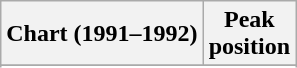<table class="wikitable sortable">
<tr>
<th align="left">Chart (1991–1992)</th>
<th align="center">Peak<br>position</th>
</tr>
<tr>
</tr>
<tr>
</tr>
</table>
